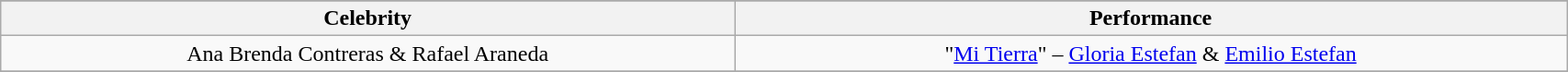<table class="wikitable" style="text-align:center; width:90%;">
<tr>
</tr>
<tr>
<th>Celebrity</th>
<th>Performance</th>
</tr>
<tr>
<td>Ana Brenda Contreras & Rafael Araneda</td>
<td>"<a href='#'>Mi Tierra</a>" – <a href='#'>Gloria Estefan</a> & <a href='#'>Emilio Estefan</a></td>
</tr>
<tr>
</tr>
</table>
